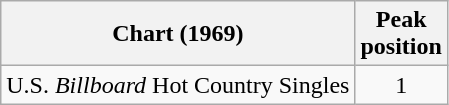<table class="wikitable sortable">
<tr>
<th align="left">Chart (1969)</th>
<th align="center">Peak<br>position</th>
</tr>
<tr>
<td align="left">U.S. <em>Billboard</em> Hot Country Singles</td>
<td align="center">1</td>
</tr>
</table>
